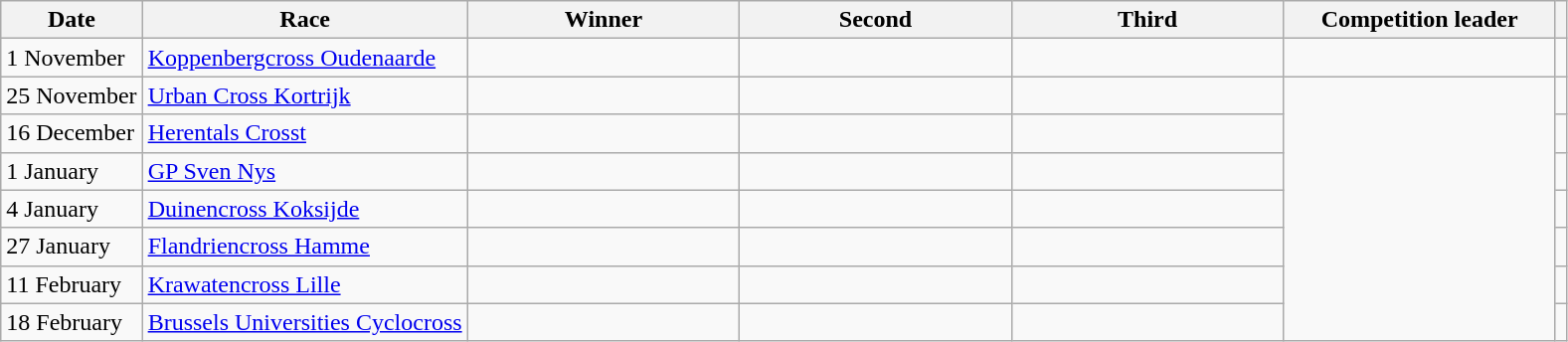<table class="wikitable" style="font-size: 100%; white-space: nowrap;">
<tr>
<th>Date</th>
<th>Race</th>
<th width="175">Winner</th>
<th width="175">Second</th>
<th width="175">Third</th>
<th width="175">Competition leader</th>
<th></th>
</tr>
<tr>
<td>1 November</td>
<td><a href='#'>Koppenbergcross Oudenaarde</a></td>
<td></td>
<td></td>
<td></td>
<td></td>
<td></td>
</tr>
<tr>
<td>25 November</td>
<td><a href='#'>Urban Cross Kortrijk</a></td>
<td></td>
<td></td>
<td></td>
<td rowspan=7></td>
<td></td>
</tr>
<tr>
<td>16 December</td>
<td><a href='#'>Herentals Crosst</a></td>
<td></td>
<td></td>
<td></td>
<td></td>
</tr>
<tr>
<td>1 January</td>
<td><a href='#'> GP Sven Nys</a></td>
<td></td>
<td></td>
<td></td>
<td></td>
</tr>
<tr>
<td>4 January</td>
<td><a href='#'>Duinencross Koksijde</a></td>
<td></td>
<td></td>
<td></td>
<td></td>
</tr>
<tr>
<td>27 January</td>
<td><a href='#'>Flandriencross Hamme</a></td>
<td></td>
<td></td>
<td></td>
<td></td>
</tr>
<tr>
<td>11 February</td>
<td><a href='#'>Krawatencross Lille</a></td>
<td></td>
<td></td>
<td></td>
<td></td>
</tr>
<tr>
<td>18 February</td>
<td><a href='#'>Brussels Universities Cyclocross</a></td>
<td></td>
<td></td>
<td></td>
<td></td>
</tr>
</table>
